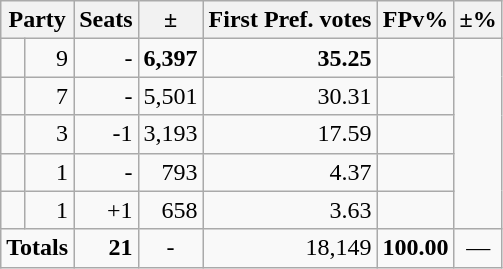<table class=wikitable>
<tr>
<th colspan=2 align=center>Party</th>
<th valign=top>Seats</th>
<th valign=top>±</th>
<th valign=top>First Pref. votes</th>
<th valign=top>FPv%</th>
<th valign=top>±%</th>
</tr>
<tr>
<td></td>
<td align=right>9</td>
<td align=right>-</td>
<td align=right><strong>6,397</strong></td>
<td align=right><strong>35.25</strong></td>
<td align=right></td>
</tr>
<tr>
<td></td>
<td align=right>7</td>
<td align=right>-</td>
<td align=right>5,501</td>
<td align=right>30.31</td>
<td align=right></td>
</tr>
<tr>
<td></td>
<td align=right>3</td>
<td align=right>-1</td>
<td align=right>3,193</td>
<td align=right>17.59</td>
<td align=right></td>
</tr>
<tr>
<td></td>
<td align=right>1</td>
<td align=right>-</td>
<td align=right>793</td>
<td align=right>4.37</td>
<td align=right></td>
</tr>
<tr>
<td></td>
<td align=right>1</td>
<td align=right>+1</td>
<td align=right>658</td>
<td align=right>3.63</td>
<td align=right></td>
</tr>
<tr>
<td colspan=2 align=center><strong>Totals</strong></td>
<td align=right><strong>21</strong></td>
<td align=center>-</td>
<td align=right>18,149</td>
<td align=center><strong>100.00</strong></td>
<td align=center>—</td>
</tr>
</table>
